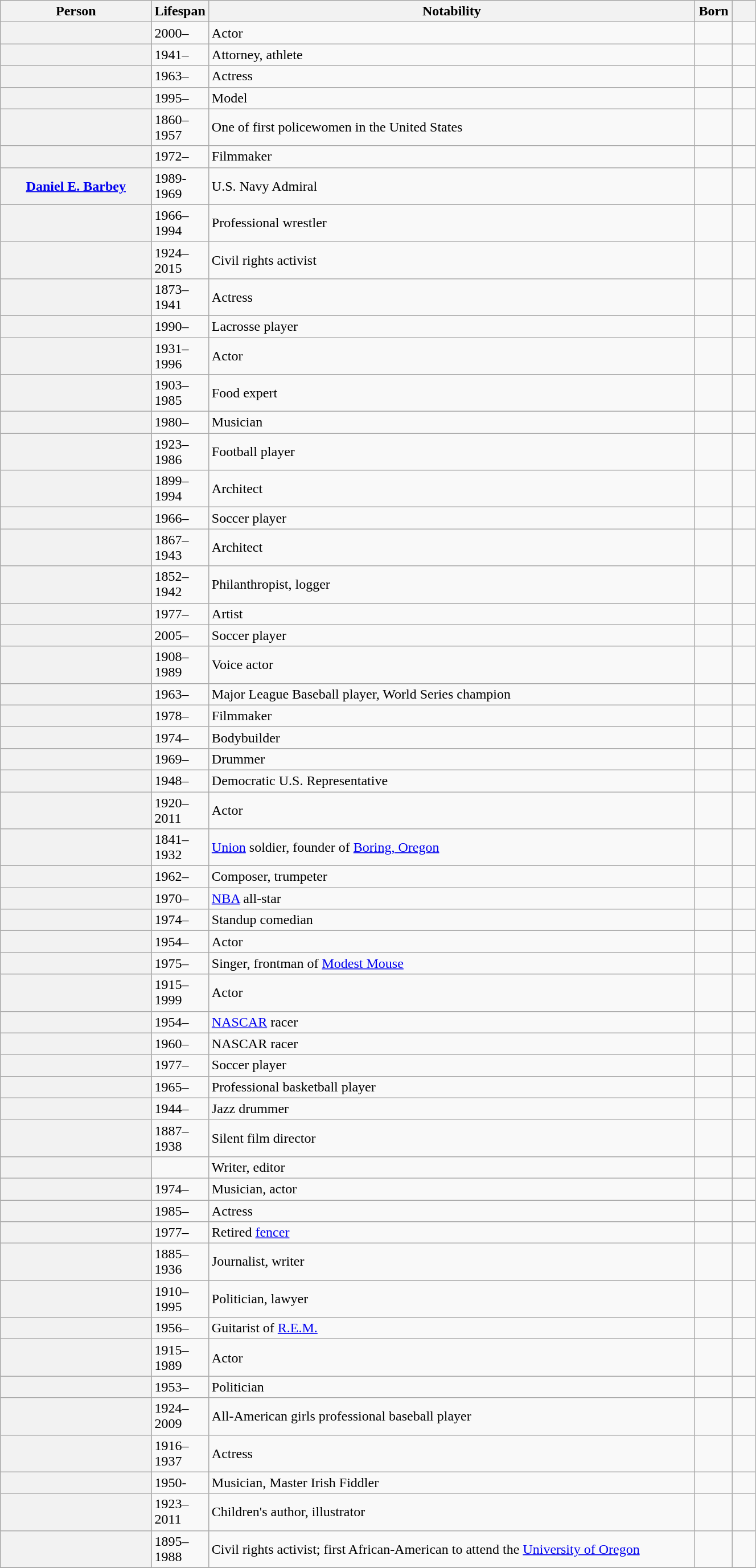<table class="wikitable plainrowheaders sortable" style="margin-right: 0; width:70%;">
<tr>
<th scope="col" width="20%">Person</th>
<th scope="col" width="6%">Lifespan</th>
<th scope="col">Notability</th>
<th scope="col" width="5%">Born</th>
<th scope="col" class="unsortable" width="3%"></th>
</tr>
<tr>
<th scope="row"></th>
<td>2000–</td>
<td>Actor</td>
<td></td>
<td style="text-align:center;"></td>
</tr>
<tr>
<th scope="row"></th>
<td>1941–</td>
<td>Attorney, athlete</td>
<td></td>
<td style="text-align:center;"></td>
</tr>
<tr>
<th scope="row"></th>
<td>1963–</td>
<td>Actress</td>
<td></td>
<td style="text-align:center;"></td>
</tr>
<tr>
<th scope="row"></th>
<td>1995–</td>
<td>Model</td>
<td></td>
<td style="text-align:center;"></td>
</tr>
<tr>
<th scope="row"></th>
<td>1860–1957</td>
<td>One of first policewomen in the United States</td>
<td></td>
<td style="text-align:center;"></td>
</tr>
<tr>
<th scope="row"></th>
<td>1972–</td>
<td>Filmmaker</td>
<td></td>
<td style="text-align:center;"></td>
</tr>
<tr>
<th scope="row"><a href='#'>Daniel E. Barbey</a></th>
<td>1989-1969</td>
<td>U.S. Navy Admiral</td>
<td></td>
<td style="text-align:center;"></td>
</tr>
<tr>
<th scope="row"></th>
<td>1966–1994</td>
<td>Professional wrestler</td>
<td></td>
<td style="text-align:center;"></td>
</tr>
<tr>
<th scope="row"></th>
<td>1924–2015</td>
<td>Civil rights activist</td>
<td></td>
<td style="text-align:center;"></td>
</tr>
<tr>
<th scope="row"></th>
<td>1873–1941</td>
<td>Actress</td>
<td></td>
<td style="text-align:center;"></td>
</tr>
<tr>
<th scope="row"></th>
<td>1990–</td>
<td>Lacrosse player</td>
<td></td>
<td style="text-align:center;"></td>
</tr>
<tr>
<th scope="row"></th>
<td>1931–1996</td>
<td>Actor</td>
<td></td>
<td style="text-align:center;"></td>
</tr>
<tr>
<th scope="row"></th>
<td>1903–1985</td>
<td>Food expert</td>
<td></td>
<td style="text-align:center;"></td>
</tr>
<tr>
<th scope="row"></th>
<td>1980–</td>
<td>Musician</td>
<td></td>
<td style="text-align:center;"></td>
</tr>
<tr>
<th scope="row"></th>
<td>1923–1986</td>
<td>Football player</td>
<td></td>
<td style="text-align:center;"></td>
</tr>
<tr>
<th scope="row"></th>
<td>1899–1994</td>
<td>Architect</td>
<td></td>
<td style="text-align:center;"></td>
</tr>
<tr>
<th scope="row"></th>
<td>1966–</td>
<td>Soccer player</td>
<td></td>
<td style="text-align:center;"></td>
</tr>
<tr>
<th scope="row"></th>
<td>1867–1943</td>
<td>Architect</td>
<td></td>
<td style="text-align:center;"></td>
</tr>
<tr>
<th scope="row"></th>
<td>1852–1942</td>
<td>Philanthropist, logger</td>
<td></td>
<td style="text-align:center;"></td>
</tr>
<tr>
<th scope="row"></th>
<td>1977–</td>
<td>Artist</td>
<td></td>
<td style="text-align:center;"></td>
</tr>
<tr>
<th scope="row"></th>
<td>2005–</td>
<td>Soccer player</td>
<td></td>
<td style="text-align:center;"></td>
</tr>
<tr>
<th scope="row"></th>
<td>1908–1989</td>
<td>Voice actor</td>
<td></td>
<td style="text-align:center;"></td>
</tr>
<tr>
<th scope="row"></th>
<td>1963–</td>
<td>Major League Baseball player, World Series champion</td>
<td></td>
<td style="text-align:center;"></td>
</tr>
<tr>
<th scope="row"></th>
<td>1978–</td>
<td>Filmmaker</td>
<td></td>
<td style="text-align:center;"></td>
</tr>
<tr>
<th scope="row"></th>
<td>1974–</td>
<td>Bodybuilder</td>
<td></td>
<td style="text-align:center;"></td>
</tr>
<tr>
<th scope="row"></th>
<td>1969–</td>
<td>Drummer</td>
<td></td>
<td style="text-align:center;"></td>
</tr>
<tr>
<th scope="row"></th>
<td>1948–</td>
<td>Democratic U.S. Representative</td>
<td></td>
<td style="text-align:center;"></td>
</tr>
<tr>
<th scope="row"></th>
<td>1920–2011</td>
<td>Actor</td>
<td></td>
<td style="text-align:center;"></td>
</tr>
<tr>
<th scope="row"></th>
<td>1841–1932</td>
<td><a href='#'>Union</a> soldier, founder of <a href='#'>Boring, Oregon</a></td>
<td></td>
<td style="text-align:center;"></td>
</tr>
<tr>
<th scope="row"></th>
<td>1962–</td>
<td>Composer, trumpeter</td>
<td></td>
<td style="text-align:center;"></td>
</tr>
<tr>
<th scope="row"></th>
<td>1970–</td>
<td><a href='#'>NBA</a> all-star</td>
<td></td>
<td style="text-align:center;"></td>
</tr>
<tr>
<th scope="row"></th>
<td>1974–</td>
<td>Standup comedian</td>
<td></td>
<td style="text-align:center;"></td>
</tr>
<tr>
<th scope="row"></th>
<td>1954–</td>
<td>Actor</td>
<td></td>
<td style="text-align:center;"></td>
</tr>
<tr>
<th scope="row"></th>
<td>1975–</td>
<td>Singer, frontman of <a href='#'>Modest Mouse</a></td>
<td></td>
<td style="text-align:center;"></td>
</tr>
<tr>
<th scope="row"></th>
<td>1915–1999</td>
<td>Actor</td>
<td></td>
<td style="text-align:center;"></td>
</tr>
<tr>
<th scope="row"></th>
<td>1954–</td>
<td><a href='#'>NASCAR</a> racer</td>
<td></td>
<td style="text-align:center;"></td>
</tr>
<tr>
<th scope="row"></th>
<td>1960–</td>
<td>NASCAR racer</td>
<td></td>
<td style="text-align:center;"></td>
</tr>
<tr>
<th scope="row"></th>
<td>1977–</td>
<td>Soccer player</td>
<td></td>
<td style="text-align:center;"></td>
</tr>
<tr>
<th scope="row"></th>
<td>1965–</td>
<td>Professional basketball player</td>
<td></td>
<td style="text-align:center;"></td>
</tr>
<tr>
<th scope="row"></th>
<td>1944–</td>
<td>Jazz drummer</td>
<td></td>
<td style="text-align:center;"></td>
</tr>
<tr>
<th scope="row"></th>
<td>1887–1938</td>
<td>Silent film director</td>
<td></td>
<td style="text-align:center;"></td>
</tr>
<tr>
<th scope="row"></th>
<td></td>
<td>Writer, editor</td>
<td></td>
<td style="text-align:center;"></td>
</tr>
<tr>
<th scope="row"></th>
<td>1974–</td>
<td>Musician, actor</td>
<td></td>
<td style="text-align:center;"></td>
</tr>
<tr>
<th scope="row"></th>
<td>1985–</td>
<td>Actress</td>
<td></td>
<td style="text-align:center;"></td>
</tr>
<tr>
<th scope="row"></th>
<td>1977–</td>
<td>Retired <a href='#'>fencer</a></td>
<td></td>
<td style="text-align:center;"></td>
</tr>
<tr>
<th scope="row"></th>
<td>1885–1936</td>
<td>Journalist, writer</td>
<td></td>
<td style="text-align:center;"></td>
</tr>
<tr>
<th scope="row"></th>
<td>1910–1995</td>
<td>Politician, lawyer</td>
<td></td>
<td style="text-align:center;"></td>
</tr>
<tr>
<th scope="row"></th>
<td>1956–</td>
<td>Guitarist of <a href='#'>R.E.M.</a></td>
<td></td>
<td style="text-align:center;"></td>
</tr>
<tr>
<th scope="row"></th>
<td>1915–1989</td>
<td>Actor</td>
<td></td>
<td style="text-align:center;"></td>
</tr>
<tr>
<th scope="row"></th>
<td>1953–</td>
<td>Politician</td>
<td></td>
<td style="text-align:center;"></td>
</tr>
<tr>
<th scope="row"></th>
<td>1924–2009</td>
<td>All-American girls professional baseball player</td>
<td></td>
<td style="text-align:center;"></td>
</tr>
<tr>
<th scope="row"></th>
<td>1916–1937</td>
<td>Actress</td>
<td></td>
<td style="text-align:center;"></td>
</tr>
<tr>
<th scope="row"></th>
<td>1950-</td>
<td>Musician, Master Irish Fiddler</td>
<td></td>
</tr>
<tr>
<th scope="row"></th>
<td>1923–2011</td>
<td>Children's author, illustrator</td>
<td></td>
<td style="text-align:center;"></td>
</tr>
<tr>
<th scope="row"></th>
<td>1895–1988</td>
<td>Civil rights activist; first African-American to attend the <a href='#'>University of Oregon</a></td>
<td></td>
<td style="text-align:center;"></td>
</tr>
<tr>
</tr>
</table>
